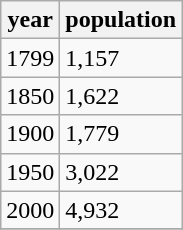<table class="wikitable">
<tr>
<th>year</th>
<th>population</th>
</tr>
<tr>
<td>1799</td>
<td>1,157</td>
</tr>
<tr>
<td>1850</td>
<td>1,622</td>
</tr>
<tr>
<td>1900</td>
<td>1,779</td>
</tr>
<tr>
<td>1950</td>
<td>3,022</td>
</tr>
<tr>
<td>2000</td>
<td>4,932</td>
</tr>
<tr>
</tr>
</table>
